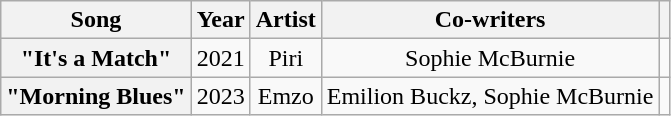<table class="wikitable plainrowheaders" style="text-align:center;">
<tr>
<th scope="col">Song</th>
<th scope="col">Year</th>
<th scope="col">Artist</th>
<th scope="col">Co-writers</th>
<th scope="col"></th>
</tr>
<tr>
<th scope="row">"It's a Match"</th>
<td>2021</td>
<td>Piri</td>
<td>Sophie McBurnie</td>
<td></td>
</tr>
<tr>
<th scope="row">"Morning Blues"</th>
<td>2023</td>
<td>Emzo</td>
<td>Emilion Buckz, Sophie McBurnie</td>
<td></td>
</tr>
</table>
